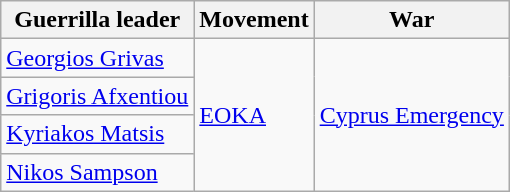<table class="wikitable">
<tr>
<th>Guerrilla leader</th>
<th>Movement</th>
<th>War</th>
</tr>
<tr>
<td><a href='#'>Georgios Grivas</a></td>
<td rowspan="4"><a href='#'>EOKA</a></td>
<td rowspan="4"><a href='#'>Cyprus Emergency</a></td>
</tr>
<tr>
<td><a href='#'>Grigoris Afxentiou</a></td>
</tr>
<tr>
<td><a href='#'>Kyriakos Matsis</a></td>
</tr>
<tr>
<td><a href='#'>Nikos Sampson</a></td>
</tr>
</table>
